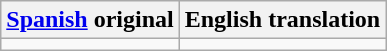<table class="wikitable">
<tr>
<th><a href='#'>Spanish</a> original</th>
<th>English translation</th>
</tr>
<tr style="vertical-align:top; white-space:nowrap;">
<td></td>
<td></td>
</tr>
</table>
